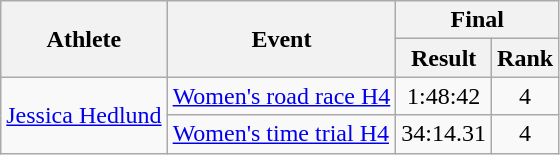<table class=wikitable>
<tr>
<th rowspan="2">Athlete</th>
<th rowspan="2">Event</th>
<th colspan="2">Final</th>
</tr>
<tr>
<th>Result</th>
<th>Rank</th>
</tr>
<tr>
<td rowspan="2"><a href='#'>Jessica Hedlund</a></td>
<td><a href='#'>Women's road race H4</a></td>
<td align=center>1:48:42</td>
<td align=center>4</td>
</tr>
<tr>
<td><a href='#'>Women's time trial H4</a></td>
<td align=center>34:14.31</td>
<td align=center>4</td>
</tr>
</table>
